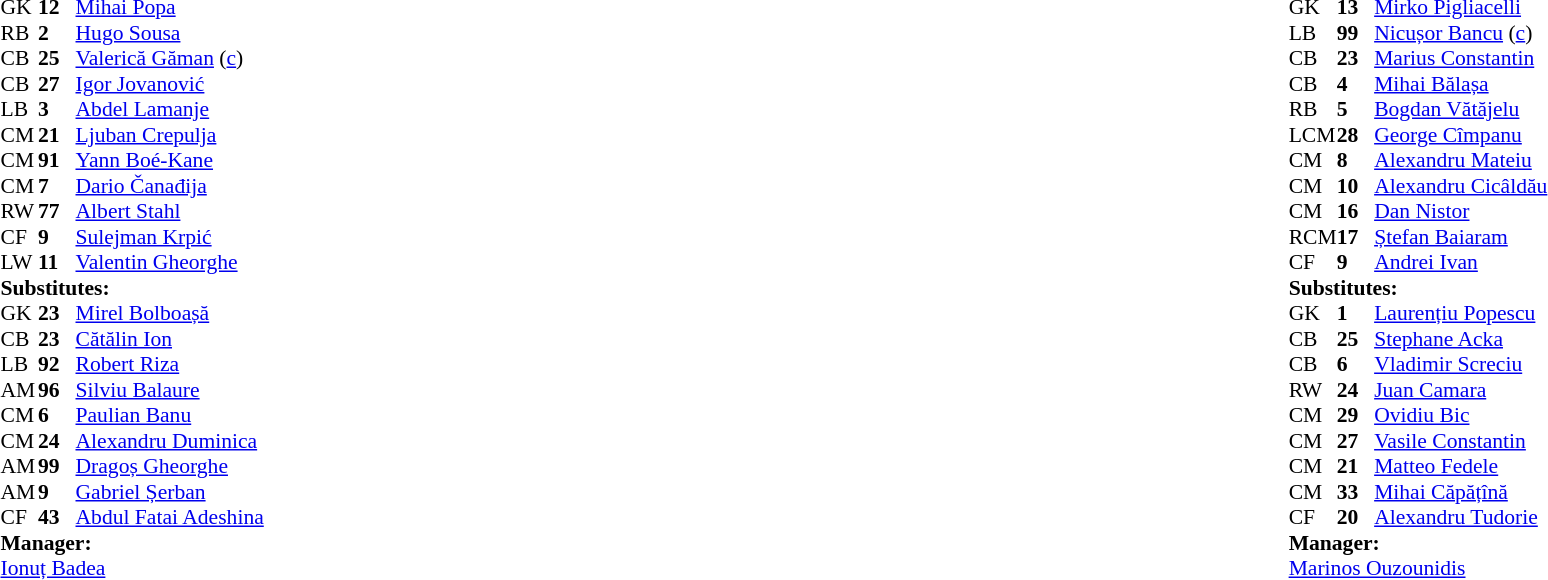<table style="width:100%">
<tr>
<td style="vertical-align:top;width:40%"><br><table style="font-size:90%" cellspacing="0" cellpadding="0">
<tr>
<th width=25></th>
<th width=25></th>
</tr>
<tr>
<td>GK</td>
<td><strong>12</strong></td>
<td> <a href='#'>Mihai Popa</a></td>
<td></td>
</tr>
<tr>
<td>RB</td>
<td><strong>2</strong></td>
<td> <a href='#'>Hugo Sousa</a></td>
<td></td>
<td></td>
</tr>
<tr>
<td>CB</td>
<td><strong>25</strong></td>
<td> <a href='#'>Valerică Găman</a> (<a href='#'>c</a>)</td>
</tr>
<tr>
<td>CB</td>
<td><strong>27</strong></td>
<td> <a href='#'>Igor Jovanović</a></td>
</tr>
<tr>
<td>LB</td>
<td><strong>3</strong></td>
<td> <a href='#'>Abdel Lamanje</a></td>
<td></td>
</tr>
<tr>
<td>CM</td>
<td><strong>21</strong></td>
<td> <a href='#'>Ljuban Crepulja</a></td>
<td></td>
</tr>
<tr>
<td>CM</td>
<td><strong>91</strong></td>
<td> <a href='#'>Yann Boé-Kane</a></td>
</tr>
<tr>
<td>CM</td>
<td><strong>7</strong></td>
<td> <a href='#'>Dario Čanađija</a></td>
<td></td>
<td></td>
</tr>
<tr>
<td>RW</td>
<td><strong>77</strong></td>
<td> <a href='#'>Albert Stahl</a></td>
<td></td>
<td></td>
</tr>
<tr>
<td>CF</td>
<td><strong>9</strong></td>
<td> <a href='#'>Sulejman Krpić</a></td>
</tr>
<tr>
<td>LW</td>
<td><strong>11</strong></td>
<td> <a href='#'>Valentin Gheorghe</a></td>
<td></td>
<td></td>
</tr>
<tr>
<td colspan=3><strong>Substitutes:</strong></td>
</tr>
<tr>
<td>GK</td>
<td><strong>23</strong></td>
<td> <a href='#'>Mirel Bolboașă</a></td>
<td></td>
<td></td>
</tr>
<tr>
<td>CB</td>
<td><strong>23</strong></td>
<td> <a href='#'>Cătălin Ion</a></td>
<td></td>
<td></td>
</tr>
<tr>
<td>LB</td>
<td><strong>92</strong></td>
<td> <a href='#'>Robert Riza</a></td>
<td></td>
<td></td>
</tr>
<tr>
<td>AM</td>
<td><strong>96</strong></td>
<td> <a href='#'>Silviu Balaure</a></td>
<td></td>
<td></td>
</tr>
<tr>
<td>CM</td>
<td><strong>6</strong></td>
<td> <a href='#'>Paulian Banu</a></td>
<td></td>
<td></td>
</tr>
<tr>
<td>CM</td>
<td><strong>24</strong></td>
<td> <a href='#'>Alexandru Duminica</a></td>
<td></td>
<td></td>
</tr>
<tr>
<td>AM</td>
<td><strong>99</strong></td>
<td> <a href='#'>Dragoș Gheorghe</a></td>
<td></td>
<td></td>
</tr>
<tr>
<td>AM</td>
<td><strong>9</strong></td>
<td> <a href='#'>Gabriel Șerban</a></td>
<td></td>
<td></td>
</tr>
<tr>
<td>CF</td>
<td><strong>43</strong></td>
<td> <a href='#'>Abdul Fatai Adeshina</a></td>
<td></td>
<td></td>
</tr>
<tr>
<td colspan=3><strong>Manager:</strong></td>
</tr>
<tr>
<td colspan=4> <a href='#'>Ionuț Badea</a></td>
</tr>
</table>
</td>
<td valign="top"></td>
<td style="vertical-align:top; width:50%;"><br><table align="center" cellpadding="0" cellspacing="0" style="font-size: 90%">
<tr>
<th width="25"></th>
<th width="25"></th>
</tr>
<tr>
<td>GK</td>
<td><strong>13</strong></td>
<td> <a href='#'>Mirko Pigliacelli</a></td>
<td></td>
</tr>
<tr>
<td>LB</td>
<td><strong>99</strong></td>
<td> <a href='#'>Nicușor Bancu</a> (<a href='#'>c</a>)</td>
</tr>
<tr>
<td>CB</td>
<td><strong>23</strong></td>
<td> <a href='#'>Marius Constantin</a></td>
<td></td>
<td></td>
</tr>
<tr>
<td>CB</td>
<td><strong>4</strong></td>
<td> <a href='#'>Mihai Bălașa</a></td>
</tr>
<tr>
<td>RB</td>
<td><strong>5</strong></td>
<td> <a href='#'>Bogdan Vătăjelu</a></td>
</tr>
<tr>
<td>LCM</td>
<td><strong>28</strong></td>
<td> <a href='#'>George Cîmpanu</a></td>
<td></td>
<td></td>
</tr>
<tr>
<td>CM</td>
<td><strong>8</strong></td>
<td> <a href='#'>Alexandru Mateiu</a></td>
<td></td>
<td></td>
</tr>
<tr>
<td>CM</td>
<td><strong>10</strong></td>
<td> <a href='#'>Alexandru Cicâldău</a></td>
</tr>
<tr>
<td>CM</td>
<td><strong>16</strong></td>
<td> <a href='#'>Dan Nistor</a></td>
</tr>
<tr>
<td>RCM</td>
<td><strong>17</strong></td>
<td> <a href='#'>Ștefan Baiaram</a></td>
<td></td>
<td></td>
</tr>
<tr>
<td>CF</td>
<td><strong>9</strong></td>
<td> <a href='#'>Andrei Ivan</a></td>
</tr>
<tr>
<td colspan=3><strong>Substitutes:</strong></td>
</tr>
<tr>
<td>GK</td>
<td><strong>1</strong></td>
<td> <a href='#'>Laurențiu Popescu</a></td>
<td></td>
<td></td>
</tr>
<tr>
<td>CB</td>
<td><strong>25</strong></td>
<td> <a href='#'>Stephane Acka</a></td>
<td></td>
<td></td>
</tr>
<tr>
<td>CB</td>
<td><strong>6</strong></td>
<td> <a href='#'>Vladimir Screciu</a></td>
<td></td>
<td></td>
</tr>
<tr>
<td>RW</td>
<td><strong>24</strong></td>
<td> <a href='#'>Juan Camara</a></td>
<td></td>
<td></td>
<td></td>
<td></td>
</tr>
<tr>
<td>CM</td>
<td><strong>29</strong></td>
<td> <a href='#'>Ovidiu Bic</a></td>
<td></td>
<td></td>
</tr>
<tr>
<td>CM</td>
<td><strong>27</strong></td>
<td> <a href='#'>Vasile Constantin</a></td>
<td></td>
<td></td>
</tr>
<tr>
<td>CM</td>
<td><strong>21</strong></td>
<td> <a href='#'>Matteo Fedele</a></td>
<td></td>
<td></td>
</tr>
<tr>
<td>CM</td>
<td><strong>33</strong></td>
<td> <a href='#'>Mihai Căpățînă</a></td>
<td></td>
<td></td>
</tr>
<tr>
<td>CF</td>
<td><strong>20</strong></td>
<td> <a href='#'>Alexandru Tudorie</a></td>
<td></td>
<td></td>
</tr>
<tr>
<td colspan=3><strong>Manager:</strong></td>
</tr>
<tr>
<td colspan=4> <a href='#'>Marinos Ouzounidis</a></td>
</tr>
</table>
</td>
</tr>
<tr>
</tr>
</table>
